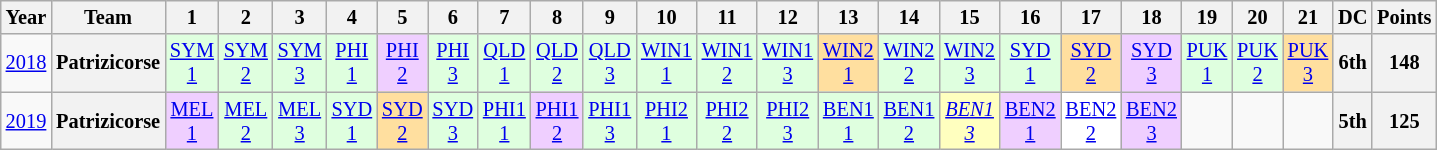<table class="wikitable" style="text-align:center; font-size:85%">
<tr>
<th>Year</th>
<th>Team</th>
<th>1</th>
<th>2</th>
<th>3</th>
<th>4</th>
<th>5</th>
<th>6</th>
<th>7</th>
<th>8</th>
<th>9</th>
<th>10</th>
<th>11</th>
<th>12</th>
<th>13</th>
<th>14</th>
<th>15</th>
<th>16</th>
<th>17</th>
<th>18</th>
<th>19</th>
<th>20</th>
<th>21</th>
<th>DC</th>
<th>Points</th>
</tr>
<tr>
<td><a href='#'>2018</a></td>
<th nowrap>Patrizicorse</th>
<td style="background:#DFFFDF"><a href='#'>SYM<br>1</a><br></td>
<td style="background:#DFFFDF"><a href='#'>SYM<br>2</a><br></td>
<td style="background:#DFFFDF"><a href='#'>SYM<br>3</a><br></td>
<td style="background:#DFFFDF"><a href='#'>PHI<br>1</a><br></td>
<td style="background:#EFCFFF"><a href='#'>PHI<br>2</a><br></td>
<td style="background:#DFFFDF"><a href='#'>PHI<br>3</a><br></td>
<td style="background:#DFFFDF"><a href='#'>QLD<br>1</a><br></td>
<td style="background:#DFFFDF"><a href='#'>QLD<br>2</a><br></td>
<td style="background:#DFFFDF"><a href='#'>QLD<br>3</a><br></td>
<td style="background:#DFFFDF"><a href='#'>WIN1<br>1</a><br></td>
<td style="background:#DFFFDF"><a href='#'>WIN1<br>2</a><br></td>
<td style="background:#DFFFDF"><a href='#'>WIN1<br>3</a><br></td>
<td style="background:#FFDF9F"><a href='#'>WIN2<br>1</a><br></td>
<td style="background:#DFFFDF"><a href='#'>WIN2<br>2</a><br></td>
<td style="background:#DFFFDF"><a href='#'>WIN2<br>3</a><br></td>
<td style="background:#DFFFDF"><a href='#'>SYD<br>1</a><br></td>
<td style="background:#FFDF9F"><a href='#'>SYD<br>2</a><br></td>
<td style="background:#EFCFFF"><a href='#'>SYD<br>3</a><br></td>
<td style="background:#DFFFDF"><a href='#'>PUK<br>1</a><br></td>
<td style="background:#DFFFDF"><a href='#'>PUK<br>2</a><br></td>
<td style="background:#FFDF9F"><a href='#'>PUK<br>3</a><br></td>
<th>6th</th>
<th>148</th>
</tr>
<tr>
<td><a href='#'>2019</a></td>
<th nowrap>Patrizicorse</th>
<td style="background:#EFCFFF"><a href='#'>MEL<br>1</a><br></td>
<td style="background:#DFFFDF"><a href='#'>MEL<br>2</a><br></td>
<td style="background:#DFFFDF"><a href='#'>MEL<br>3</a><br></td>
<td style="background:#DFFFDF"><a href='#'>SYD<br>1</a><br></td>
<td style="background:#FFDF9F"><a href='#'>SYD<br>2</a><br></td>
<td style="background:#DFFFDF"><a href='#'>SYD<br>3</a><br></td>
<td style="background:#DFFFDF"><a href='#'>PHI1<br>1</a><br></td>
<td style="background:#EFCFFF"><a href='#'>PHI1<br>2</a><br></td>
<td style="background:#DFFFDF"><a href='#'>PHI1<br>3</a><br></td>
<td style="background:#DFFFDF"><a href='#'>PHI2<br>1</a><br></td>
<td style="background:#DFFFDF"><a href='#'>PHI2<br>2</a><br></td>
<td style="background:#DFFFDF"><a href='#'>PHI2<br>3</a><br></td>
<td style="background:#DFFFDF"><a href='#'>BEN1<br>1</a><br></td>
<td style="background:#DFFFDF"><a href='#'>BEN1<br>2</a><br></td>
<td style="background:#FFFFBF"><em><a href='#'>BEN1<br>3</a></em><br></td>
<td style="background:#EFCFFF"><a href='#'>BEN2<br>1</a><br></td>
<td style="background:#FFFFFF"><a href='#'>BEN2<br>2</a><br></td>
<td style="background:#EFCFFF"><a href='#'>BEN2<br>3</a><br></td>
<td></td>
<td></td>
<td></td>
<th>5th</th>
<th>125</th>
</tr>
</table>
